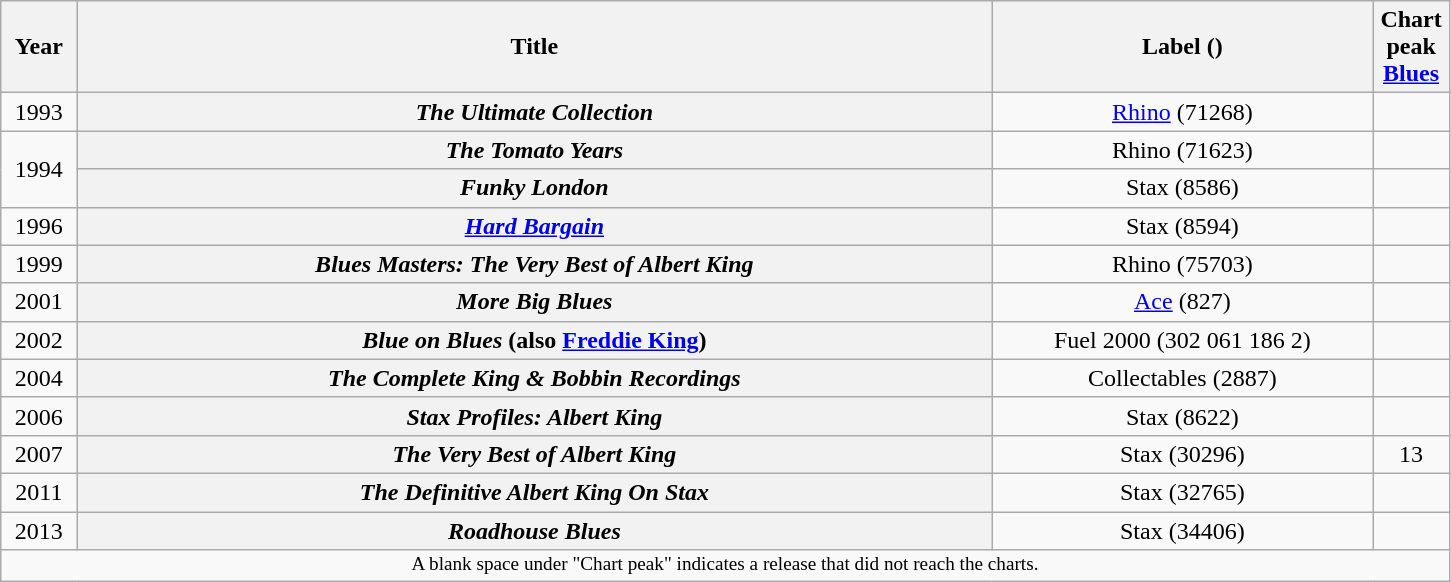<table class="wikitable plainrowheaders" style="text-align:center;">
<tr>
<th scope="col" width=5%>Year</th>
<th scope="col" width=60%>Title</th>
<th scope="col" width=25%>Label ()</th>
<th scope="col" width=5%>Chart<br>peak<br><a href='#'>Blues</a></th>
</tr>
<tr>
<td>1993</td>
<th scope="row"><em>The Ultimate Collection</em></th>
<td><a href='#'>Rhino</a> (71268)</td>
<td></td>
</tr>
<tr>
<td rowspan="2">1994</td>
<th scope="row"><em>The Tomato Years</em></th>
<td>Rhino (71623)</td>
<td></td>
</tr>
<tr>
<th scope="row"><em>Funky London</em></th>
<td>Stax (8586)</td>
<td></td>
</tr>
<tr>
<td>1996</td>
<th scope="row"><em><a href='#'>Hard Bargain</a></em></th>
<td>Stax (8594)</td>
<td></td>
</tr>
<tr>
<td>1999</td>
<th scope="row"><em>Blues Masters: The Very Best of Albert King</em></th>
<td>Rhino (75703)</td>
<td></td>
</tr>
<tr>
<td>2001</td>
<th scope="row"><em>More Big Blues</em></th>
<td><a href='#'>Ace</a> (827)</td>
<td></td>
</tr>
<tr>
<td>2002</td>
<th scope="row"><em>Blue on Blues</em> (also <a href='#'>Freddie King</a>)</th>
<td>Fuel 2000 (302 061 186 2)</td>
<td></td>
</tr>
<tr>
<td>2004</td>
<th scope="row"><em>The Complete King & Bobbin Recordings</em></th>
<td>Collectables (2887)</td>
<td></td>
</tr>
<tr>
<td>2006</td>
<th scope="row"><em>Stax Profiles: Albert King</em></th>
<td>Stax (8622)</td>
<td></td>
</tr>
<tr>
<td>2007</td>
<th scope="row"><em>The Very Best of Albert King</em></th>
<td>Stax (30296)</td>
<td>13</td>
</tr>
<tr>
<td>2011</td>
<th scope="row"><em>The Definitive Albert King On Stax</em></th>
<td>Stax (32765)</td>
<td></td>
</tr>
<tr>
<td>2013</td>
<th scope="row"><em>Roadhouse Blues</em></th>
<td>Stax (34406)</td>
<td></td>
</tr>
<tr>
<td colspan="5" style="font-size: 80%">A blank space under "Chart peak" indicates a release that did not reach the charts.</td>
</tr>
</table>
